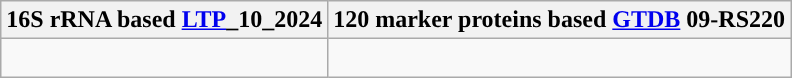<table class="wikitable">
<tr>
<th colspan=1>16S rRNA based <a href='#'>LTP</a>_10_2024</th>
<th colspan=1>120 marker proteins based <a href='#'>GTDB</a> 09-RS220</th>
</tr>
<tr>
<td style="vertical-align:top"><br></td>
<td><br></td>
</tr>
</table>
